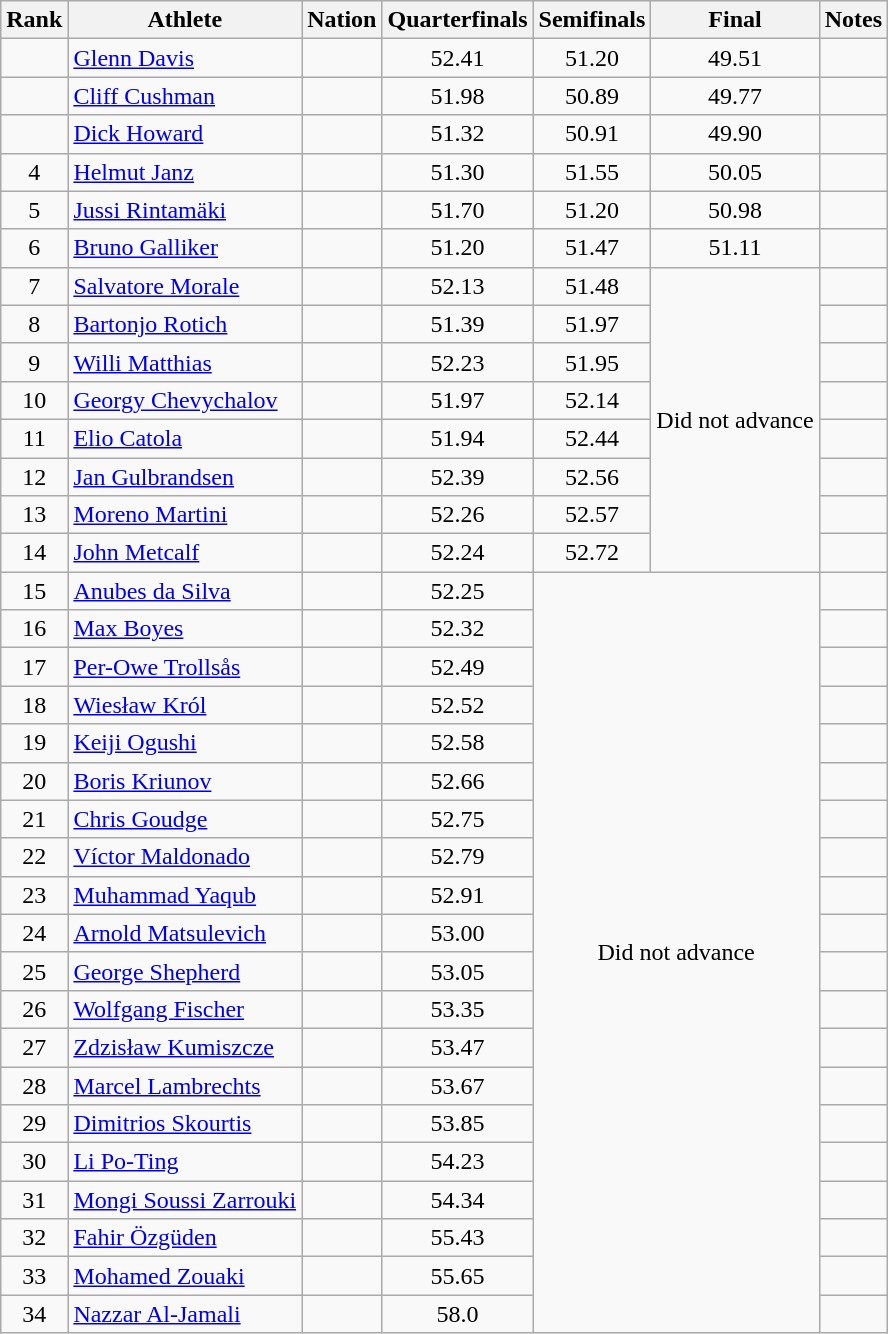<table class="wikitable sortable" style="text-align:center">
<tr>
<th>Rank</th>
<th>Athlete</th>
<th>Nation</th>
<th>Quarterfinals</th>
<th>Semifinals</th>
<th>Final</th>
<th>Notes</th>
</tr>
<tr>
<td></td>
<td align=left><a href='#'>Glenn Davis</a></td>
<td align=left></td>
<td>52.41</td>
<td>51.20</td>
<td>49.51</td>
<td></td>
</tr>
<tr>
<td></td>
<td align=left><a href='#'>Cliff Cushman</a></td>
<td align=left></td>
<td>51.98</td>
<td>50.89</td>
<td>49.77</td>
<td></td>
</tr>
<tr>
<td></td>
<td align=left><a href='#'>Dick Howard</a></td>
<td align=left></td>
<td>51.32</td>
<td>50.91</td>
<td>49.90</td>
<td></td>
</tr>
<tr>
<td>4</td>
<td align=left><a href='#'>Helmut Janz</a></td>
<td align=left></td>
<td>51.30</td>
<td>51.55</td>
<td>50.05</td>
<td></td>
</tr>
<tr>
<td>5</td>
<td align=left><a href='#'>Jussi Rintamäki</a></td>
<td align=left></td>
<td>51.70</td>
<td>51.20</td>
<td>50.98</td>
<td></td>
</tr>
<tr>
<td>6</td>
<td align=left><a href='#'>Bruno Galliker</a></td>
<td align=left></td>
<td>51.20</td>
<td>51.47</td>
<td>51.11</td>
<td></td>
</tr>
<tr>
<td>7</td>
<td align=left><a href='#'>Salvatore Morale</a></td>
<td align=left></td>
<td>52.13</td>
<td>51.48</td>
<td rowspan=8 data-sort-value=99.99>Did not advance</td>
<td></td>
</tr>
<tr>
<td>8</td>
<td align=left><a href='#'>Bartonjo Rotich</a></td>
<td align=left></td>
<td>51.39</td>
<td>51.97</td>
<td></td>
</tr>
<tr>
<td>9</td>
<td align=left><a href='#'>Willi Matthias</a></td>
<td align=left></td>
<td>52.23</td>
<td>51.95</td>
<td></td>
</tr>
<tr>
<td>10</td>
<td align=left><a href='#'>Georgy Chevychalov</a></td>
<td align=left></td>
<td>51.97</td>
<td>52.14</td>
<td></td>
</tr>
<tr>
<td>11</td>
<td align=left><a href='#'>Elio Catola</a></td>
<td align=left></td>
<td>51.94</td>
<td>52.44</td>
<td></td>
</tr>
<tr>
<td>12</td>
<td align=left><a href='#'>Jan Gulbrandsen</a></td>
<td align=left></td>
<td>52.39</td>
<td>52.56</td>
<td></td>
</tr>
<tr>
<td>13</td>
<td align=left><a href='#'>Moreno Martini</a></td>
<td align=left></td>
<td>52.26</td>
<td>52.57</td>
<td></td>
</tr>
<tr>
<td>14</td>
<td align=left><a href='#'>John Metcalf</a></td>
<td align=left></td>
<td>52.24</td>
<td>52.72</td>
<td></td>
</tr>
<tr>
<td>15</td>
<td align=left><a href='#'>Anubes da Silva</a></td>
<td align=left></td>
<td>52.25</td>
<td rowspan=20 colspan=2 data-sort-value=99.9>Did not advance</td>
<td></td>
</tr>
<tr>
<td>16</td>
<td align=left><a href='#'>Max Boyes</a></td>
<td align=left></td>
<td>52.32</td>
<td></td>
</tr>
<tr>
<td>17</td>
<td align=left><a href='#'>Per-Owe Trollsås</a></td>
<td align=left></td>
<td>52.49</td>
<td></td>
</tr>
<tr>
<td>18</td>
<td align=left><a href='#'>Wiesław Król</a></td>
<td align=left></td>
<td>52.52</td>
<td></td>
</tr>
<tr>
<td>19</td>
<td align=left><a href='#'>Keiji Ogushi</a></td>
<td align=left></td>
<td>52.58</td>
<td></td>
</tr>
<tr>
<td>20</td>
<td align=left><a href='#'>Boris Kriunov</a></td>
<td align=left></td>
<td>52.66</td>
<td></td>
</tr>
<tr>
<td>21</td>
<td align=left><a href='#'>Chris Goudge</a></td>
<td align=left></td>
<td>52.75</td>
<td></td>
</tr>
<tr>
<td>22</td>
<td align=left><a href='#'>Víctor Maldonado</a></td>
<td align=left></td>
<td>52.79</td>
<td></td>
</tr>
<tr>
<td>23</td>
<td align=left><a href='#'>Muhammad Yaqub</a></td>
<td align=left></td>
<td>52.91</td>
<td></td>
</tr>
<tr>
<td>24</td>
<td align=left><a href='#'>Arnold Matsulevich</a></td>
<td align=left></td>
<td>53.00</td>
<td></td>
</tr>
<tr>
<td>25</td>
<td align=left><a href='#'>George Shepherd</a></td>
<td align=left></td>
<td>53.05</td>
<td></td>
</tr>
<tr>
<td>26</td>
<td align=left><a href='#'>Wolfgang Fischer</a></td>
<td align=left></td>
<td>53.35</td>
<td></td>
</tr>
<tr>
<td>27</td>
<td align=left><a href='#'>Zdzisław Kumiszcze</a></td>
<td align=left></td>
<td>53.47</td>
<td></td>
</tr>
<tr>
<td>28</td>
<td align=left><a href='#'>Marcel Lambrechts</a></td>
<td align=left></td>
<td>53.67</td>
<td></td>
</tr>
<tr>
<td>29</td>
<td align=left><a href='#'>Dimitrios Skourtis</a></td>
<td align=left></td>
<td>53.85</td>
<td></td>
</tr>
<tr>
<td>30</td>
<td align=left><a href='#'>Li Po-Ting</a></td>
<td align=left></td>
<td>54.23</td>
<td></td>
</tr>
<tr>
<td>31</td>
<td align=left><a href='#'>Mongi Soussi Zarrouki</a></td>
<td align=left></td>
<td>54.34</td>
<td></td>
</tr>
<tr>
<td>32</td>
<td align=left><a href='#'>Fahir Özgüden</a></td>
<td align=left></td>
<td>55.43</td>
<td></td>
</tr>
<tr>
<td>33</td>
<td align=left><a href='#'>Mohamed Zouaki</a></td>
<td align=left></td>
<td>55.65</td>
<td></td>
</tr>
<tr>
<td>34</td>
<td align=left><a href='#'>Nazzar Al-Jamali</a></td>
<td align=left></td>
<td>58.0</td>
<td></td>
</tr>
</table>
